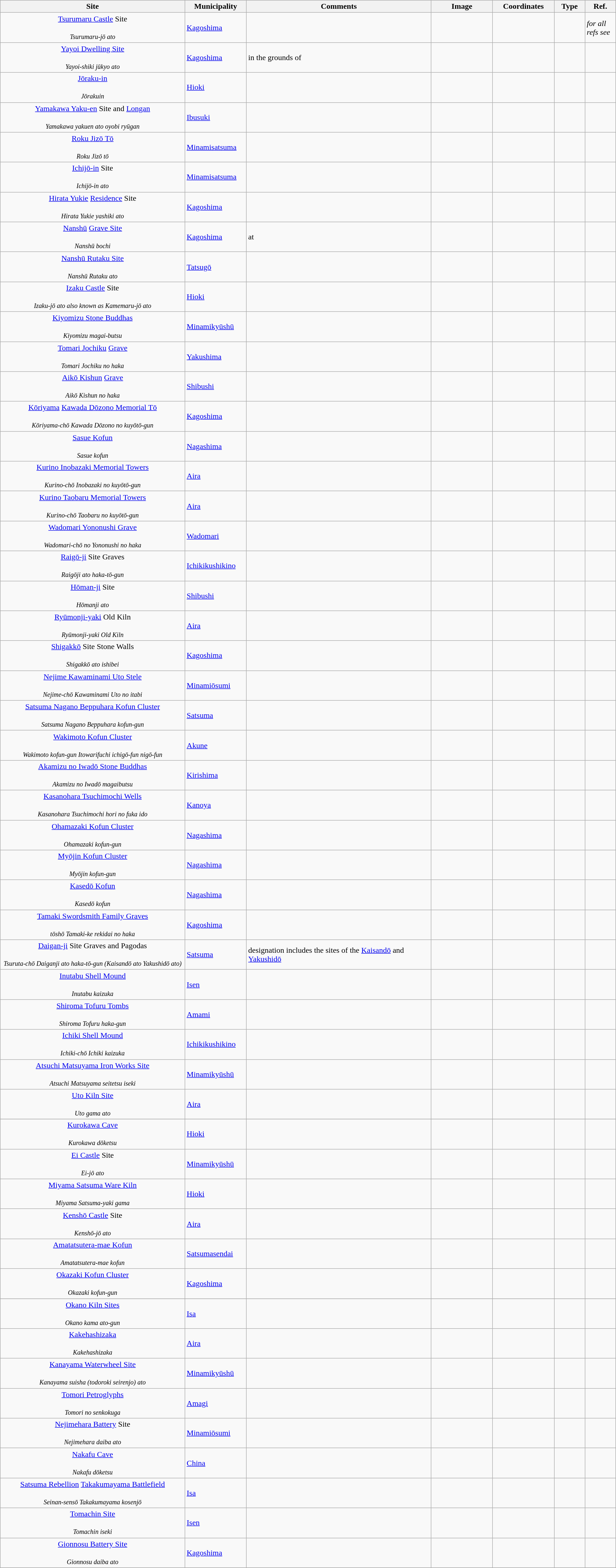<table class="wikitable sortable"  style="width:100%;">
<tr>
<th width="30%" align="left">Site</th>
<th width="10%" align="left">Municipality</th>
<th width="30%" align="left" class="unsortable">Comments</th>
<th width="10%" align="left"  class="unsortable">Image</th>
<th width="10%" align="left" class="unsortable">Coordinates</th>
<th width="5%" align="left">Type</th>
<th width="5%" align="left"  class="unsortable">Ref.</th>
</tr>
<tr>
<td align="center"><a href='#'>Tsurumaru Castle</a> Site<br><br><small><em>Tsurumaru-jō ato</em></small></td>
<td><a href='#'>Kagoshima</a></td>
<td></td>
<td></td>
<td></td>
<td></td>
<td><em>for all refs see</em> </td>
</tr>
<tr>
<td align="center"><a href='#'>Yayoi Dwelling Site</a><br><br><small><em>Yayoi-shiki jūkyo ato</em></small></td>
<td><a href='#'>Kagoshima</a></td>
<td>in the grounds of </td>
<td></td>
<td></td>
<td></td>
<td></td>
</tr>
<tr>
<td align="center"><a href='#'>Jōraku-in</a><br><br><small><em>Jōrakuin</em></small></td>
<td><a href='#'>Hioki</a></td>
<td></td>
<td></td>
<td></td>
<td></td>
<td></td>
</tr>
<tr>
<td align="center"><a href='#'>Yamakawa Yaku-en</a> Site and <a href='#'>Longan</a><br><br><small><em>Yamakawa yakuen ato oyobi ryūgan</em></small></td>
<td><a href='#'>Ibusuki</a></td>
<td></td>
<td></td>
<td></td>
<td></td>
<td></td>
</tr>
<tr>
<td align="center"><a href='#'>Roku Jizō Tō</a><br><br><small><em>Roku Jizō tō</em></small></td>
<td><a href='#'>Minamisatsuma</a></td>
<td></td>
<td></td>
<td></td>
<td></td>
<td></td>
</tr>
<tr>
<td align="center"><a href='#'>Ichijō-in</a> Site<br><br><small><em>Ichijō-in ato</em></small></td>
<td><a href='#'>Minamisatsuma</a></td>
<td></td>
<td></td>
<td></td>
<td></td>
<td></td>
</tr>
<tr>
<td align="center"><a href='#'>Hirata Yukie</a> <a href='#'>Residence</a> Site<br><br><small><em>Hirata Yukie yashiki ato</em></small></td>
<td><a href='#'>Kagoshima</a></td>
<td></td>
<td></td>
<td></td>
<td></td>
<td></td>
</tr>
<tr>
<td align="center"><a href='#'>Nanshū</a> <a href='#'>Grave Site</a><br><br><small><em>Nanshū bochi</em></small></td>
<td><a href='#'>Kagoshima</a></td>
<td>at </td>
<td></td>
<td></td>
<td></td>
<td></td>
</tr>
<tr>
<td align="center"><a href='#'>Nanshū Rutaku Site</a><br><br><small><em>Nanshū Rutaku ato</em></small></td>
<td><a href='#'>Tatsugō</a></td>
<td></td>
<td></td>
<td></td>
<td></td>
<td></td>
</tr>
<tr>
<td align="center"><a href='#'>Izaku Castle</a> Site<br><br><small><em>Izaku-jō ato also known as Kamemaru-jō ato</em></small></td>
<td><a href='#'>Hioki</a></td>
<td></td>
<td></td>
<td></td>
<td></td>
<td></td>
</tr>
<tr>
<td align="center"><a href='#'>Kiyomizu Stone Buddhas</a><br><br><small><em>Kiyomizu magai-butsu</em></small></td>
<td><a href='#'>Minamikyūshū</a></td>
<td></td>
<td></td>
<td></td>
<td></td>
<td></td>
</tr>
<tr>
<td align="center"><a href='#'>Tomari Jochiku</a> <a href='#'>Grave</a><br><br><small><em>Tomari Jochiku no haka</em></small></td>
<td><a href='#'>Yakushima</a></td>
<td></td>
<td></td>
<td></td>
<td></td>
<td></td>
</tr>
<tr>
<td align="center"><a href='#'>Aikō Kishun</a> <a href='#'>Grave</a><br><br><small><em>Aikō Kishun no haka</em></small></td>
<td><a href='#'>Shibushi</a></td>
<td></td>
<td></td>
<td></td>
<td></td>
<td></td>
</tr>
<tr>
<td align="center"><a href='#'>Kōriyama</a> <a href='#'>Kawada Dōzono Memorial Tō</a><br><br><small><em>Kōriyama-chō Kawada Dōzono no kuyōtō-gun</em></small></td>
<td><a href='#'>Kagoshima</a></td>
<td></td>
<td></td>
<td></td>
<td></td>
<td></td>
</tr>
<tr>
<td align="center"><a href='#'>Sasue Kofun</a><br><br><small><em>Sasue kofun</em></small></td>
<td><a href='#'>Nagashima</a></td>
<td></td>
<td></td>
<td></td>
<td></td>
<td></td>
</tr>
<tr>
<td align="center"><a href='#'>Kurino Inobazaki Memorial Towers</a><br><br><small><em>Kurino-chō Inobazaki no kuyōtō-gun</em></small></td>
<td><a href='#'>Aira</a></td>
<td></td>
<td></td>
<td></td>
<td></td>
<td></td>
</tr>
<tr>
<td align="center"><a href='#'>Kurino Taobaru Memorial Towers</a><br><br><small><em>Kurino-chō Taobaru no kuyōtō-gun</em></small></td>
<td><a href='#'>Aira</a></td>
<td></td>
<td></td>
<td></td>
<td></td>
<td></td>
</tr>
<tr>
<td align="center"><a href='#'>Wadomari Yononushi Grave</a><br><br><small><em>Wadomari-chō no Yononushi no haka</em></small></td>
<td><a href='#'>Wadomari</a></td>
<td></td>
<td></td>
<td></td>
<td></td>
<td></td>
</tr>
<tr>
<td align="center"><a href='#'>Raigō-ji</a> Site Graves<br><br><small><em>Raigōji ato haka-tō-gun</em></small></td>
<td><a href='#'>Ichikikushikino</a></td>
<td></td>
<td></td>
<td></td>
<td></td>
<td></td>
</tr>
<tr>
<td align="center"><a href='#'>Hōman-ji</a> Site<br><br><small><em>Hōmanji ato</em></small></td>
<td><a href='#'>Shibushi</a></td>
<td></td>
<td></td>
<td></td>
<td></td>
<td></td>
</tr>
<tr>
<td align="center"><a href='#'>Ryūmonji-yaki</a> Old Kiln<br><br><small><em>Ryūmonji-yaki Old Kiln</em></small></td>
<td><a href='#'>Aira</a></td>
<td></td>
<td></td>
<td></td>
<td></td>
<td></td>
</tr>
<tr>
<td align="center"><a href='#'>Shigakkō</a> Site Stone Walls<br><br><small><em>Shigakkō ato ishibei</em></small></td>
<td><a href='#'>Kagoshima</a></td>
<td></td>
<td></td>
<td></td>
<td></td>
<td></td>
</tr>
<tr>
<td align="center"><a href='#'>Nejime Kawaminami Uto Stele</a><br><br><small><em>Nejime-chō Kawaminami Uto no itabi</em></small></td>
<td><a href='#'>Minamiōsumi</a></td>
<td></td>
<td></td>
<td></td>
<td></td>
<td></td>
</tr>
<tr>
<td align="center"><a href='#'>Satsuma Nagano Beppuhara Kofun Cluster</a><br><br><small><em>Satsuma Nagano Beppuhara kofun-gun</em></small></td>
<td><a href='#'>Satsuma</a></td>
<td></td>
<td></td>
<td></td>
<td></td>
<td></td>
</tr>
<tr>
<td align="center"><a href='#'>Wakimoto Kofun Cluster</a><br><br><small><em>Wakimoto kofun-gun Itowarifuchi ichigō-fun nigō-fun</em></small></td>
<td><a href='#'>Akune</a></td>
<td></td>
<td></td>
<td></td>
<td></td>
<td></td>
</tr>
<tr>
<td align="center"><a href='#'>Akamizu no Iwadō Stone Buddhas</a><br><br><small><em>Akamizu no Iwadō magaibutsu</em></small></td>
<td><a href='#'>Kirishima</a></td>
<td></td>
<td></td>
<td></td>
<td></td>
<td></td>
</tr>
<tr>
<td align="center"><a href='#'>Kasanohara Tsuchimochi Wells</a><br><br><small><em>Kasanohara Tsuchimochi hori no fuka ido</em></small></td>
<td><a href='#'>Kanoya</a></td>
<td></td>
<td></td>
<td></td>
<td></td>
<td></td>
</tr>
<tr>
<td align="center"><a href='#'>Ohamazaki Kofun Cluster</a><br><br><small><em>Ohamazaki kofun-gun</em></small></td>
<td><a href='#'>Nagashima</a></td>
<td></td>
<td></td>
<td></td>
<td></td>
<td></td>
</tr>
<tr>
<td align="center"><a href='#'>Myōjin Kofun Cluster</a><br><br><small><em>Myōjin kofun-gun</em></small></td>
<td><a href='#'>Nagashima</a></td>
<td></td>
<td></td>
<td></td>
<td></td>
<td></td>
</tr>
<tr>
<td align="center"><a href='#'>Kasedō Kofun</a><br><br><small><em>Kasedō kofun</em></small></td>
<td><a href='#'>Nagashima</a></td>
<td></td>
<td></td>
<td></td>
<td></td>
<td></td>
</tr>
<tr>
<td align="center"><a href='#'>Tamaki Swordsmith Family Graves</a><br><br><small><em>tōshō Tamaki-ke rekidai no haka</em></small></td>
<td><a href='#'>Kagoshima</a></td>
<td></td>
<td></td>
<td></td>
<td></td>
<td></td>
</tr>
<tr>
<td align="center"><a href='#'>Daigan-ji</a> Site Graves and Pagodas<br><br><small><em>Tsuruta-chō Daiganji ato haka-tō-gun (Kaisandō ato Yakushidō ato)</em></small></td>
<td><a href='#'>Satsuma</a></td>
<td>designation includes the sites of the <a href='#'>Kaisandō</a> and <a href='#'>Yakushi</a><a href='#'>dō</a></td>
<td></td>
<td></td>
<td></td>
<td></td>
</tr>
<tr>
<td align="center"><a href='#'>Inutabu Shell Mound</a><br><br><small><em>Inutabu kaizuka</em></small></td>
<td><a href='#'>Isen</a></td>
<td></td>
<td></td>
<td></td>
<td></td>
<td></td>
</tr>
<tr>
<td align="center"><a href='#'>Shiroma Tofuru Tombs</a><br><br><small><em>Shiroma Tofuru haka-gun</em></small></td>
<td><a href='#'>Amami</a></td>
<td></td>
<td></td>
<td></td>
<td></td>
<td></td>
</tr>
<tr>
<td align="center"><a href='#'>Ichiki Shell Mound</a><br><br><small><em>Ichiki-chō Ichiki kaizuka</em></small></td>
<td><a href='#'>Ichikikushikino</a></td>
<td></td>
<td></td>
<td></td>
<td></td>
<td></td>
</tr>
<tr>
<td align="center"><a href='#'>Atsuchi Matsuyama Iron Works Site</a><br><br><small><em>Atsuchi Matsuyama seitetsu iseki</em></small></td>
<td><a href='#'>Minamikyūshū</a></td>
<td></td>
<td></td>
<td></td>
<td></td>
<td></td>
</tr>
<tr>
<td align="center"><a href='#'>Uto Kiln Site</a><br><br><small><em>Uto gama ato</em></small></td>
<td><a href='#'>Aira</a></td>
<td></td>
<td></td>
<td></td>
<td></td>
<td></td>
</tr>
<tr>
</tr>
<tr>
<td align="center"><a href='#'>Kurokawa Cave</a><br><br><small><em>Kurokawa dōketsu</em></small></td>
<td><a href='#'>Hioki</a></td>
<td></td>
<td></td>
<td></td>
<td></td>
<td></td>
</tr>
<tr>
<td align="center"><a href='#'>Ei Castle</a> Site<br><br><small><em>Ei-jō ato</em></small></td>
<td><a href='#'>Minamikyūshū</a></td>
<td></td>
<td></td>
<td></td>
<td></td>
<td></td>
</tr>
<tr>
<td align="center"><a href='#'>Miyama Satsuma Ware Kiln</a><br><br><small><em>Miyama Satsuma-yaki gama</em></small></td>
<td><a href='#'>Hioki</a></td>
<td></td>
<td></td>
<td></td>
<td></td>
<td></td>
</tr>
<tr>
<td align="center"><a href='#'>Kenshō Castle</a> Site<br><br><small><em>Kenshō-jō ato</em></small></td>
<td><a href='#'>Aira</a></td>
<td></td>
<td></td>
<td></td>
<td></td>
<td></td>
</tr>
<tr>
<td align="center"><a href='#'>Amatatsutera-mae Kofun</a><br><br><small><em>Amatatsutera-mae kofun</em></small></td>
<td><a href='#'>Satsumasendai</a></td>
<td></td>
<td></td>
<td></td>
<td></td>
<td></td>
</tr>
<tr>
<td align="center"><a href='#'>Okazaki Kofun Cluster</a><br><br><small><em>Okazaki kofun-gun</em></small></td>
<td><a href='#'>Kagoshima</a></td>
<td></td>
<td></td>
<td></td>
<td></td>
<td></td>
</tr>
<tr>
</tr>
<tr>
<td align="center"><a href='#'>Okano Kiln Sites</a><br><br><small><em>Okano kama ato-gun</em></small></td>
<td><a href='#'>Isa</a></td>
<td></td>
<td></td>
<td></td>
<td></td>
<td></td>
</tr>
<tr>
<td align="center"><a href='#'>Kakehashizaka</a><br><br><small><em>Kakehashizaka</em></small></td>
<td><a href='#'>Aira</a></td>
<td></td>
<td></td>
<td></td>
<td></td>
<td></td>
</tr>
<tr>
<td align="center"><a href='#'>Kanayama Waterwheel Site</a><br><br><small><em>Kanayama suisha (todoroki seirenjo) ato</em></small></td>
<td><a href='#'>Minamikyūshū</a></td>
<td></td>
<td></td>
<td></td>
<td></td>
<td></td>
</tr>
<tr>
<td align="center"><a href='#'>Tomori Petroglyphs</a><br><br><small><em>Tomori no senkokuga</em></small></td>
<td><a href='#'>Amagi</a></td>
<td></td>
<td></td>
<td></td>
<td></td>
<td></td>
</tr>
<tr>
<td align="center"><a href='#'>Nejimehara Battery</a> Site<br><br><small><em>Nejimehara daiba ato</em></small></td>
<td><a href='#'>Minamiōsumi</a></td>
<td></td>
<td></td>
<td></td>
<td></td>
<td></td>
</tr>
<tr>
<td align="center"><a href='#'>Nakafu Cave</a><br><br><small><em>Nakafu dōketsu</em></small></td>
<td><a href='#'>China</a></td>
<td></td>
<td></td>
<td></td>
<td></td>
<td></td>
</tr>
<tr>
<td align="center"><a href='#'>Satsuma Rebellion</a> <a href='#'>Takakumayama Battlefield</a><br><br><small><em>Seinan-sensō Takakumayama kosenjō</em></small></td>
<td><a href='#'>Isa</a></td>
<td></td>
<td></td>
<td></td>
<td></td>
<td></td>
</tr>
<tr>
<td align="center"><a href='#'>Tomachin Site</a><br><br><small><em>Tomachin iseki</em></small></td>
<td><a href='#'>Isen</a></td>
<td></td>
<td></td>
<td></td>
<td></td>
<td></td>
</tr>
<tr>
<td align="center"><a href='#'>Gionnosu Battery Site</a><br><br><small><em>Gionnosu daiba ato</em></small></td>
<td><a href='#'>Kagoshima</a></td>
<td></td>
<td></td>
<td></td>
<td></td>
<td></td>
</tr>
<tr>
</tr>
</table>
